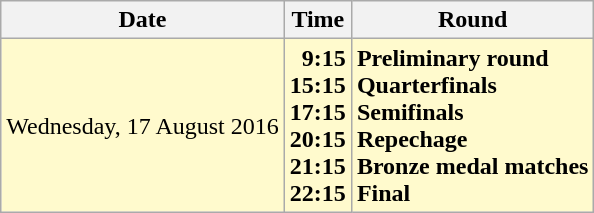<table class="wikitable">
<tr>
<th>Date</th>
<th>Time</th>
<th>Round</th>
</tr>
<tr>
<td style=background:lemonchiffon>Wednesday, 17 August 2016</td>
<td style=background:lemonchiffon align=right><strong>9:15<br>15:15<br>17:15<br>20:15<br>21:15<br>22:15</strong></td>
<td style=background:lemonchiffon><strong>Preliminary round<br>Quarterfinals<br>Semifinals<br>Repechage<br>Bronze medal matches<br>Final</strong></td>
</tr>
</table>
